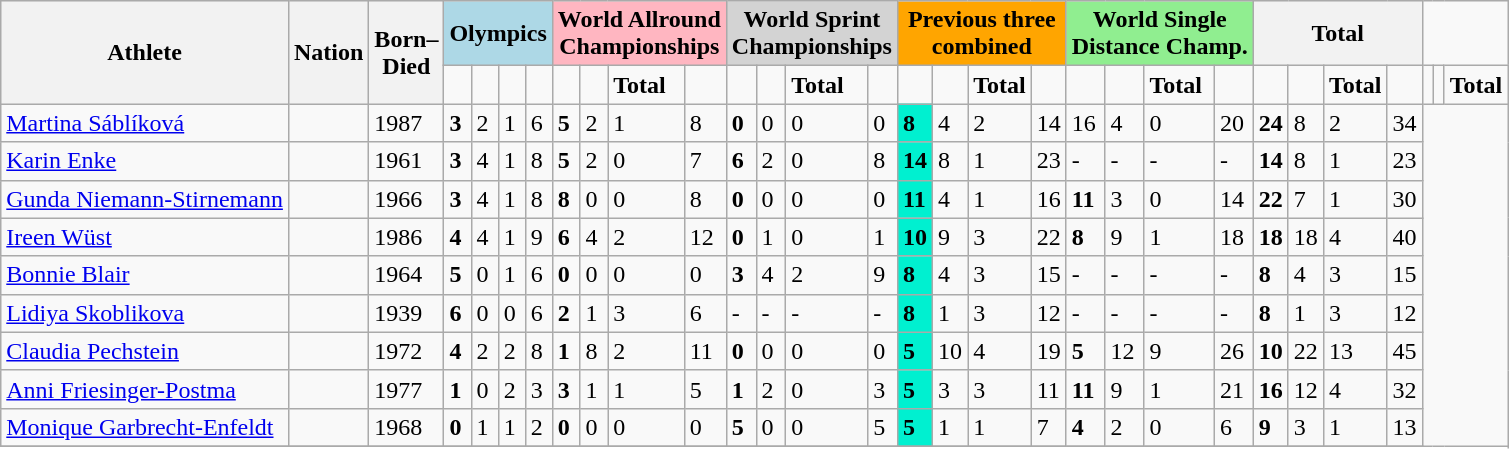<table class="wikitable sortable">
<tr text-align="center" bgcolor="#efefef">
<th rowspan=2>Athlete</th>
<th rowspan=2>Nation</th>
<th rowspan=2>Born–<br>Died</th>
<th colspan=4; style="background-color:lightblue">Olympics </th>
<th colspan=4; style="background-color:lightpink">World Allround<br>Championships</th>
<th colspan=4; style="background-color:lightgrey">World Sprint<br>Championships</th>
<th colspan=4; style="background-color:orange">Previous three<br>combined</th>
<th colspan=4; style="background-color:lightgreen">World Single<br>Distance Champ.</th>
<th colspan=4>Total</th>
</tr>
<tr>
<td></td>
<td></td>
<td></td>
<td><strong></strong></td>
<td></td>
<td></td>
<td><strong>Total</strong></td>
<td><strong></strong></td>
<td></td>
<td></td>
<td><strong>Total</strong></td>
<td><strong></strong></td>
<td></td>
<td></td>
<td><strong>Total</strong></td>
<td><strong></strong></td>
<td></td>
<td></td>
<td><strong>Total</strong></td>
<td><strong></strong></td>
<td></td>
<td></td>
<td><strong>Total</strong></td>
<td><strong></strong></td>
<td></td>
<td></td>
<td><strong>Total</strong></td>
</tr>
<tr>
<td align="left"><a href='#'>Martina Sáblíková</a></td>
<td align="left"></td>
<td>1987</td>
<td><strong>3</strong></td>
<td>2</td>
<td>1</td>
<td>6</td>
<td><strong>5</strong></td>
<td>2</td>
<td>1</td>
<td>8</td>
<td><strong>0</strong></td>
<td>0</td>
<td>0</td>
<td>0</td>
<td style="background-color:#00f0D0"><strong>8</strong></td>
<td>4</td>
<td>2</td>
<td>14</td>
<td>16</td>
<td>4</td>
<td>0</td>
<td>20</td>
<td><strong>24</strong></td>
<td>8</td>
<td>2</td>
<td>34</td>
</tr>
<tr>
<td align=left><a href='#'>Karin Enke</a></td>
<td align=left></td>
<td>1961</td>
<td><strong>3</strong></td>
<td>4</td>
<td>1</td>
<td>8</td>
<td><strong>5</strong></td>
<td>2</td>
<td>0</td>
<td>7</td>
<td><strong>6</strong></td>
<td>2</td>
<td>0</td>
<td>8</td>
<td style="background-color:#00f0D0"><strong>14</strong></td>
<td>8</td>
<td>1</td>
<td>23</td>
<td>-</td>
<td>-</td>
<td>-</td>
<td>-</td>
<td><strong>14</strong></td>
<td>8</td>
<td>1</td>
<td>23</td>
</tr>
<tr>
<td align=left><a href='#'>Gunda Niemann-Stirnemann</a></td>
<td align=left></td>
<td>1966</td>
<td><strong>3</strong></td>
<td>4</td>
<td>1</td>
<td>8</td>
<td><strong>8</strong></td>
<td>0</td>
<td>0</td>
<td>8</td>
<td><strong>0</strong></td>
<td>0</td>
<td>0</td>
<td>0</td>
<td style="background-color:#00f0D0"><strong>11</strong></td>
<td>4</td>
<td>1</td>
<td>16</td>
<td><strong>11</strong></td>
<td>3</td>
<td>0</td>
<td>14</td>
<td><strong>22</strong></td>
<td>7</td>
<td>1</td>
<td>30</td>
</tr>
<tr>
<td align=left><a href='#'>Ireen Wüst</a></td>
<td align=left></td>
<td>1986</td>
<td><strong>4</strong></td>
<td>4</td>
<td>1</td>
<td>9</td>
<td><strong>6</strong></td>
<td>4</td>
<td>2</td>
<td>12</td>
<td><strong>0</strong></td>
<td>1</td>
<td>0</td>
<td>1</td>
<td style="background-color:#00f0D0"><strong>10</strong></td>
<td>9</td>
<td>3</td>
<td>22</td>
<td><strong>8</strong></td>
<td>9</td>
<td>1</td>
<td>18</td>
<td><strong>18</strong></td>
<td>18</td>
<td>4</td>
<td>40</td>
</tr>
<tr>
<td align=left><a href='#'>Bonnie Blair</a></td>
<td align=left></td>
<td>1964</td>
<td><strong>5</strong></td>
<td>0</td>
<td>1</td>
<td>6</td>
<td><strong>0</strong></td>
<td>0</td>
<td>0</td>
<td>0</td>
<td><strong>3</strong></td>
<td>4</td>
<td>2</td>
<td>9</td>
<td style="background-color:#00f0D0"><strong>8</strong></td>
<td>4</td>
<td>3</td>
<td>15</td>
<td>-</td>
<td>-</td>
<td>-</td>
<td>-</td>
<td><strong>8</strong></td>
<td>4</td>
<td>3</td>
<td>15</td>
</tr>
<tr>
<td align=left><a href='#'>Lidiya Skoblikova</a></td>
<td align=left></td>
<td>1939</td>
<td><strong>6</strong></td>
<td>0</td>
<td>0</td>
<td>6</td>
<td><strong>2</strong></td>
<td>1</td>
<td>3</td>
<td>6</td>
<td>-</td>
<td>-</td>
<td>-</td>
<td>-</td>
<td style="background-color:#00f0D0"><strong>8</strong></td>
<td>1</td>
<td>3</td>
<td>12</td>
<td>-</td>
<td>-</td>
<td>-</td>
<td>-</td>
<td><strong>8</strong></td>
<td>1</td>
<td>3</td>
<td>12</td>
</tr>
<tr>
<td align=left><a href='#'>Claudia Pechstein</a></td>
<td align=left></td>
<td>1972</td>
<td><strong>4</strong></td>
<td>2</td>
<td>2</td>
<td>8</td>
<td><strong>1</strong></td>
<td>8</td>
<td>2</td>
<td>11</td>
<td><strong>0</strong></td>
<td>0</td>
<td>0</td>
<td>0</td>
<td style="background-color:#00f0D0"><strong>5</strong></td>
<td>10</td>
<td>4</td>
<td>19</td>
<td><strong>5</strong></td>
<td>12</td>
<td>9</td>
<td>26</td>
<td><strong>10</strong></td>
<td>22</td>
<td>13</td>
<td>45</td>
</tr>
<tr>
<td align=left><a href='#'>Anni Friesinger-Postma</a></td>
<td align=left></td>
<td>1977</td>
<td><strong>1</strong></td>
<td>0</td>
<td>2</td>
<td>3</td>
<td><strong>3</strong></td>
<td>1</td>
<td>1</td>
<td>5</td>
<td><strong>1</strong></td>
<td>2</td>
<td>0</td>
<td>3</td>
<td style="background-color:#00f0D0"><strong>5</strong></td>
<td>3</td>
<td>3</td>
<td>11</td>
<td><strong>11</strong></td>
<td>9</td>
<td>1</td>
<td>21</td>
<td><strong>16</strong></td>
<td>12</td>
<td>4</td>
<td>32</td>
</tr>
<tr>
<td align=left><a href='#'>Monique Garbrecht-Enfeldt</a></td>
<td align=left></td>
<td>1968</td>
<td><strong>0</strong></td>
<td>1</td>
<td>1</td>
<td>2</td>
<td><strong>0</strong></td>
<td>0</td>
<td>0</td>
<td>0</td>
<td><strong>5</strong></td>
<td>0</td>
<td>0</td>
<td>5</td>
<td style="background-color:#00f0D0"><strong>5</strong></td>
<td>1</td>
<td>1</td>
<td>7</td>
<td><strong>4</strong></td>
<td>2</td>
<td>0</td>
<td>6</td>
<td><strong>9</strong></td>
<td>3</td>
<td>1</td>
<td>13</td>
</tr>
<tr>
</tr>
</table>
